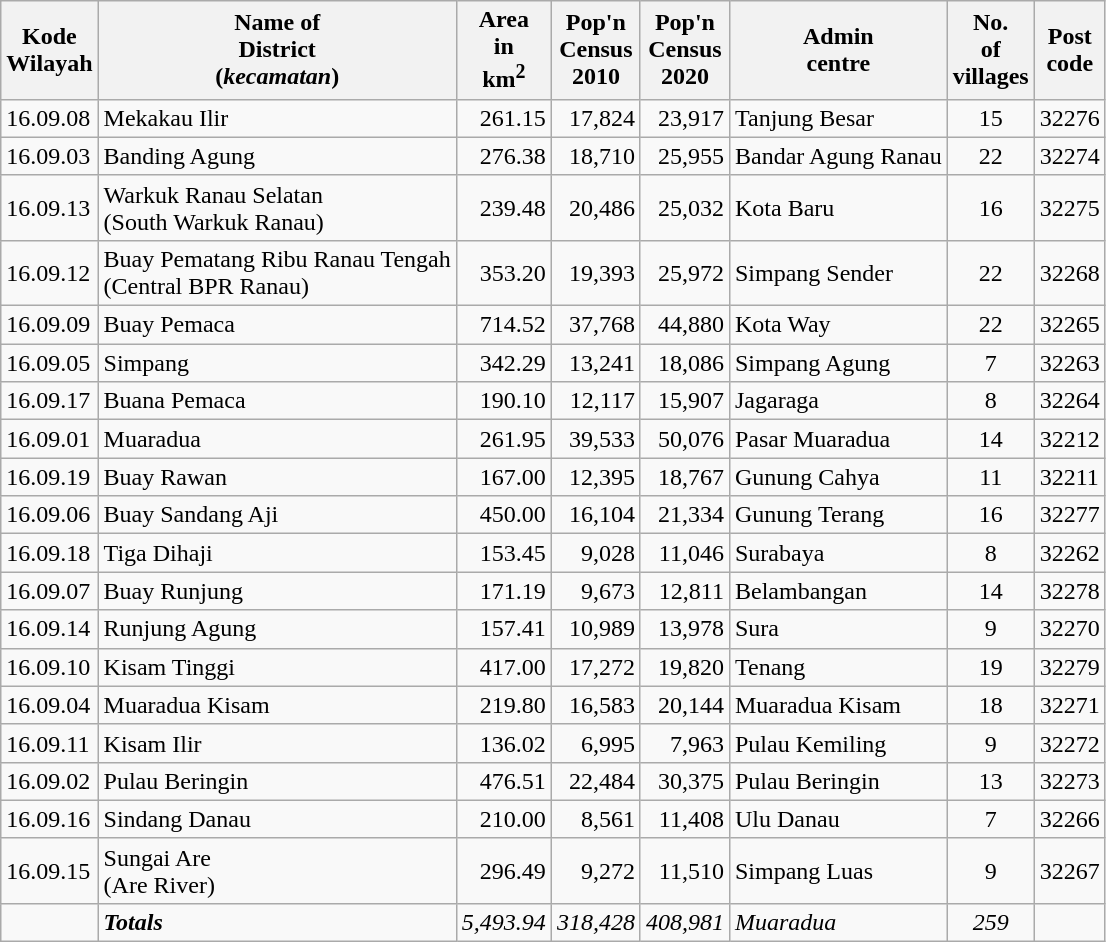<table class="sortable wikitable">
<tr>
<th>Kode <br>Wilayah</th>
<th>Name of<br>District<br>(<em>kecamatan</em>)</th>
<th>Area <br>in<br>km<sup>2</sup></th>
<th>Pop'n<br>Census<br>2010</th>
<th>Pop'n<br>Census<br>2020</th>
<th>Admin<br>centre</th>
<th>No.<br>of<br>villages</th>
<th>Post<br>code</th>
</tr>
<tr>
<td>16.09.08</td>
<td>Mekakau Ilir</td>
<td align="right">261.15</td>
<td align="right">17,824</td>
<td align="right">23,917</td>
<td>Tanjung Besar</td>
<td align="center">15</td>
<td>32276</td>
</tr>
<tr>
<td>16.09.03</td>
<td>Banding Agung</td>
<td align="right">276.38</td>
<td align="right">18,710</td>
<td align="right">25,955</td>
<td>Bandar Agung Ranau</td>
<td align="center">22</td>
<td>32274</td>
</tr>
<tr>
<td>16.09.13</td>
<td>Warkuk Ranau Selatan <br>(South Warkuk Ranau)</td>
<td align="right">239.48</td>
<td align="right">20,486</td>
<td align="right">25,032</td>
<td>Kota Baru</td>
<td align="center">16</td>
<td>32275</td>
</tr>
<tr>
<td>16.09.12</td>
<td>Buay Pematang Ribu Ranau Tengah <br>(Central BPR Ranau)</td>
<td align="right">353.20</td>
<td align="right">19,393</td>
<td align="right">25,972</td>
<td>Simpang Sender</td>
<td align="center">22</td>
<td>32268</td>
</tr>
<tr>
<td>16.09.09</td>
<td>Buay Pemaca</td>
<td align="right">714.52</td>
<td align="right">37,768</td>
<td align="right">44,880</td>
<td>Kota Way</td>
<td align="center">22</td>
<td>32265</td>
</tr>
<tr>
<td>16.09.05</td>
<td>Simpang</td>
<td align="right">342.29</td>
<td align="right">13,241</td>
<td align="right">18,086</td>
<td>Simpang Agung</td>
<td align="center">7</td>
<td>32263</td>
</tr>
<tr>
<td>16.09.17</td>
<td>Buana Pemaca</td>
<td align="right">190.10</td>
<td align="right">12,117</td>
<td align="right">15,907</td>
<td>Jagaraga</td>
<td align="center">8</td>
<td>32264</td>
</tr>
<tr>
<td>16.09.01</td>
<td>Muaradua</td>
<td align="right">261.95</td>
<td align="right">39,533</td>
<td align="right">50,076</td>
<td>Pasar Muaradua</td>
<td align="center">14</td>
<td>32212</td>
</tr>
<tr>
<td>16.09.19</td>
<td>Buay Rawan</td>
<td align="right">167.00</td>
<td align="right">12,395</td>
<td align="right">18,767</td>
<td>Gunung Cahya</td>
<td align="center">11</td>
<td>32211</td>
</tr>
<tr>
<td>16.09.06</td>
<td>Buay Sandang Aji</td>
<td align="right">450.00</td>
<td align="right">16,104</td>
<td align="right">21,334</td>
<td>Gunung Terang</td>
<td align="center">16</td>
<td>32277</td>
</tr>
<tr>
<td>16.09.18</td>
<td>Tiga Dihaji</td>
<td align="right">153.45</td>
<td align="right">9,028</td>
<td align="right">11,046</td>
<td>Surabaya</td>
<td align="center">8</td>
<td>32262</td>
</tr>
<tr>
<td>16.09.07</td>
<td>Buay Runjung</td>
<td align="right">171.19</td>
<td align="right">9,673</td>
<td align="right">12,811</td>
<td>Belambangan</td>
<td align="center">14</td>
<td>32278</td>
</tr>
<tr>
<td>16.09.14</td>
<td>Runjung Agung</td>
<td align="right">157.41</td>
<td align="right">10,989</td>
<td align="right">13,978</td>
<td>Sura</td>
<td align="center">9</td>
<td>32270</td>
</tr>
<tr>
<td>16.09.10</td>
<td>Kisam Tinggi</td>
<td align="right">417.00</td>
<td align="right">17,272</td>
<td align="right">19,820</td>
<td>Tenang</td>
<td align="center">19</td>
<td>32279</td>
</tr>
<tr>
<td>16.09.04</td>
<td>Muaradua Kisam</td>
<td align="right">219.80</td>
<td align="right">16,583</td>
<td align="right">20,144</td>
<td>Muaradua Kisam</td>
<td align="center">18</td>
<td>32271</td>
</tr>
<tr>
<td>16.09.11</td>
<td>Kisam Ilir</td>
<td align="right">136.02</td>
<td align="right">6,995</td>
<td align="right">7,963</td>
<td>Pulau Kemiling</td>
<td align="center">9</td>
<td>32272</td>
</tr>
<tr>
<td>16.09.02</td>
<td>Pulau Beringin</td>
<td align="right">476.51</td>
<td align="right">22,484</td>
<td align="right">30,375</td>
<td>Pulau Beringin</td>
<td align="center">13</td>
<td>32273</td>
</tr>
<tr>
<td>16.09.16</td>
<td>Sindang Danau</td>
<td align="right">210.00</td>
<td align="right">8,561</td>
<td align="right">11,408</td>
<td>Ulu Danau</td>
<td align="center">7</td>
<td>32266</td>
</tr>
<tr>
<td>16.09.15</td>
<td>Sungai Are <br> (Are River)</td>
<td align="right">296.49</td>
<td align="right">9,272</td>
<td align="right">11,510</td>
<td>Simpang Luas</td>
<td align="center">9</td>
<td>32267</td>
</tr>
<tr>
<td></td>
<td><strong><em>Totals</em></strong></td>
<td align="right"><em>5,493.94</em></td>
<td align="right"><em>318,428</em></td>
<td align="right"><em>408,981</em></td>
<td><em>Muaradua</em></td>
<td align="center"><em>259</em></td>
<td></td>
</tr>
</table>
